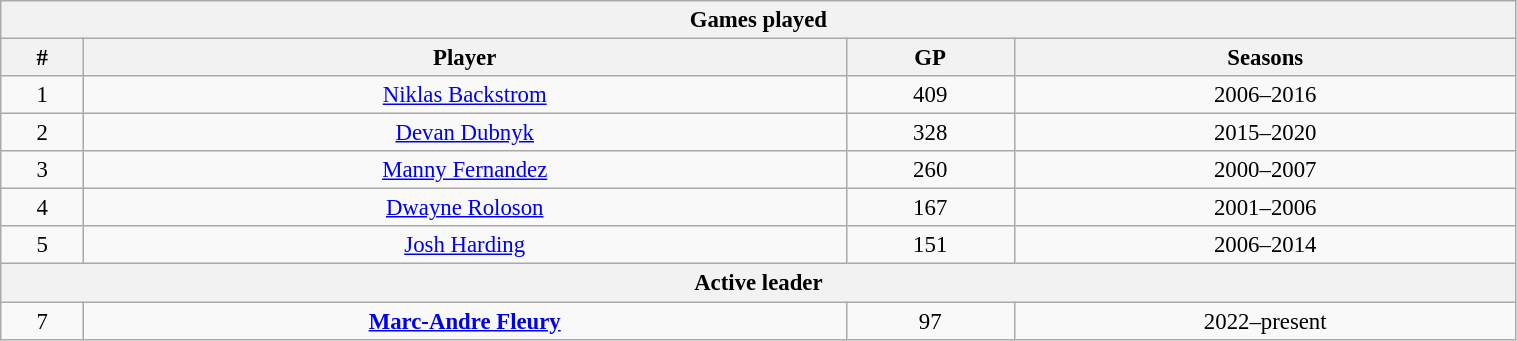<table class="wikitable" style="text-align: center; font-size: 95%" width="80%">
<tr>
<th colspan="4">Games played</th>
</tr>
<tr>
<th>#</th>
<th>Player</th>
<th>GP</th>
<th>Seasons</th>
</tr>
<tr>
<td>1</td>
<td><a href='#'>Niklas Backstrom</a></td>
<td>409</td>
<td>2006–2016</td>
</tr>
<tr>
<td>2</td>
<td><a href='#'>Devan Dubnyk</a></td>
<td>328</td>
<td>2015–2020</td>
</tr>
<tr>
<td>3</td>
<td><a href='#'>Manny Fernandez</a></td>
<td>260</td>
<td>2000–2007</td>
</tr>
<tr>
<td>4</td>
<td><a href='#'>Dwayne Roloson</a></td>
<td>167</td>
<td>2001–2006</td>
</tr>
<tr>
<td>5</td>
<td><a href='#'>Josh Harding</a></td>
<td>151</td>
<td>2006–2014</td>
</tr>
<tr>
<th colspan="4">Active leader</th>
</tr>
<tr>
<td>7</td>
<td><strong><a href='#'>Marc-Andre Fleury</a></strong></td>
<td>97</td>
<td>2022–present</td>
</tr>
</table>
